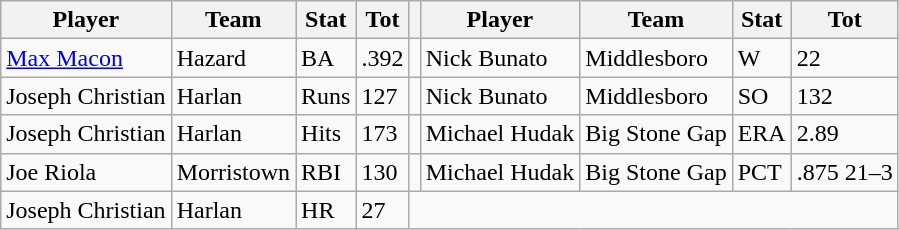<table class="wikitable">
<tr>
<th>Player</th>
<th>Team</th>
<th>Stat</th>
<th>Tot</th>
<th></th>
<th>Player</th>
<th>Team</th>
<th>Stat</th>
<th>Tot</th>
</tr>
<tr>
<td><a href='#'>Max Macon</a></td>
<td>Hazard</td>
<td>BA</td>
<td>.392</td>
<td></td>
<td>Nick Bunato</td>
<td>Middlesboro</td>
<td>W</td>
<td>22</td>
</tr>
<tr>
<td>Joseph Christian</td>
<td>Harlan</td>
<td>Runs</td>
<td>127</td>
<td></td>
<td>Nick Bunato</td>
<td>Middlesboro</td>
<td>SO</td>
<td>132</td>
</tr>
<tr>
<td>Joseph Christian</td>
<td>Harlan</td>
<td>Hits</td>
<td>173</td>
<td></td>
<td>Michael Hudak</td>
<td>Big Stone Gap</td>
<td>ERA</td>
<td>2.89</td>
</tr>
<tr>
<td>Joe Riola</td>
<td>Morristown</td>
<td>RBI</td>
<td>130</td>
<td></td>
<td>Michael Hudak</td>
<td>Big Stone Gap</td>
<td>PCT</td>
<td>.875 21–3</td>
</tr>
<tr>
<td>Joseph Christian</td>
<td>Harlan</td>
<td>HR</td>
<td>27</td>
</tr>
</table>
